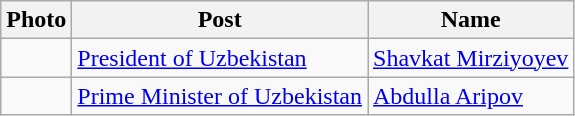<table class=wikitable>
<tr>
<th>Photo</th>
<th>Post</th>
<th>Name</th>
</tr>
<tr>
<td></td>
<td><a href='#'>President of Uzbekistan</a></td>
<td><a href='#'>Shavkat Mirziyoyev</a></td>
</tr>
<tr>
<td></td>
<td><a href='#'>Prime Minister of Uzbekistan</a></td>
<td><a href='#'>Abdulla Aripov</a></td>
</tr>
</table>
